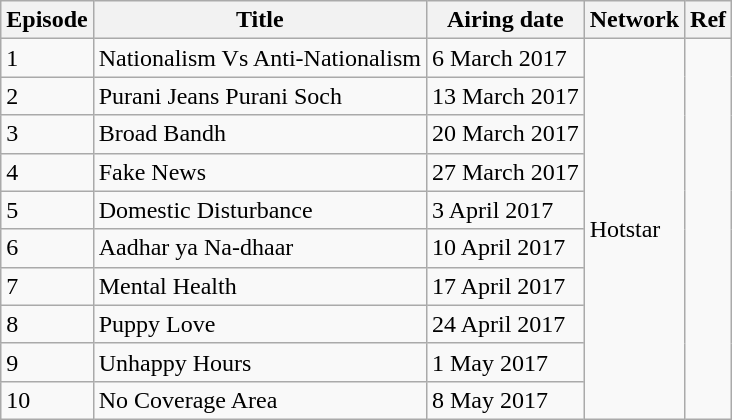<table class="wikitable">
<tr>
<th>Episode</th>
<th>Title</th>
<th>Airing date</th>
<th>Network</th>
<th>Ref</th>
</tr>
<tr>
<td>1</td>
<td>Nationalism Vs Anti-Nationalism</td>
<td>6 March 2017</td>
<td rowspan="10">Hotstar</td>
<td rowspan="10"></td>
</tr>
<tr>
<td>2</td>
<td>Purani Jeans Purani Soch</td>
<td>13 March 2017</td>
</tr>
<tr>
<td>3</td>
<td>Broad Bandh</td>
<td>20 March 2017</td>
</tr>
<tr>
<td>4</td>
<td>Fake News</td>
<td>27 March 2017</td>
</tr>
<tr>
<td>5</td>
<td>Domestic Disturbance</td>
<td>3 April 2017</td>
</tr>
<tr>
<td>6</td>
<td>Aadhar ya Na-dhaar</td>
<td>10 April 2017</td>
</tr>
<tr>
<td>7</td>
<td>Mental Health</td>
<td>17 April 2017</td>
</tr>
<tr>
<td>8</td>
<td>Puppy Love</td>
<td>24 April 2017</td>
</tr>
<tr>
<td>9</td>
<td>Unhappy Hours</td>
<td>1 May 2017</td>
</tr>
<tr>
<td>10</td>
<td>No Coverage Area</td>
<td>8 May 2017</td>
</tr>
</table>
